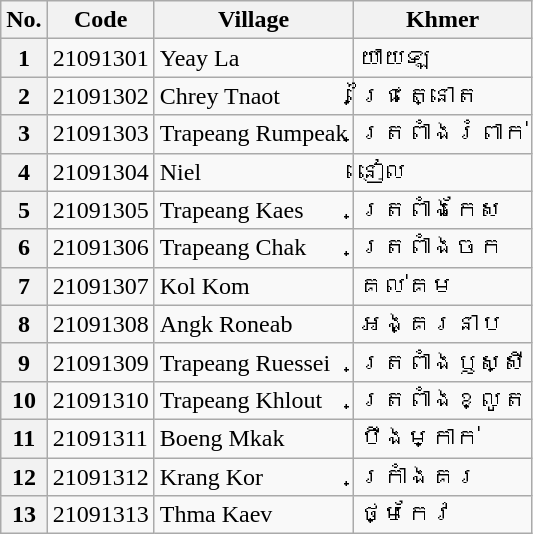<table class="wikitable sortable mw-collapsible">
<tr>
<th>No.</th>
<th>Code</th>
<th>Village</th>
<th>Khmer</th>
</tr>
<tr>
<th>1</th>
<td>21091301</td>
<td>Yeay La</td>
<td>យាយឡ</td>
</tr>
<tr>
<th>2</th>
<td>21091302</td>
<td>Chrey Tnaot</td>
<td>ជ្រៃត្នោត</td>
</tr>
<tr>
<th>3</th>
<td>21091303</td>
<td>Trapeang Rumpeak</td>
<td>ត្រពាំងរំពាក់</td>
</tr>
<tr>
<th>4</th>
<td>21091304</td>
<td>Niel</td>
<td>នៀល</td>
</tr>
<tr>
<th>5</th>
<td>21091305</td>
<td>Trapeang Kaes</td>
<td>ត្រពាំងកែស</td>
</tr>
<tr>
<th>6</th>
<td>21091306</td>
<td>Trapeang Chak</td>
<td>ត្រពាំងចក</td>
</tr>
<tr>
<th>7</th>
<td>21091307</td>
<td>Kol Kom</td>
<td>គល់គម</td>
</tr>
<tr>
<th>8</th>
<td>21091308</td>
<td>Angk Roneab</td>
<td>អង្គរនាប</td>
</tr>
<tr>
<th>9</th>
<td>21091309</td>
<td>Trapeang Ruessei</td>
<td>ត្រពាំងឫស្សី</td>
</tr>
<tr>
<th>10</th>
<td>21091310</td>
<td>Trapeang Khlout</td>
<td>ត្រពាំងខ្លូត</td>
</tr>
<tr>
<th>11</th>
<td>21091311</td>
<td>Boeng Mkak</td>
<td>បឹងម្កាក់</td>
</tr>
<tr>
<th>12</th>
<td>21091312</td>
<td>Krang Kor</td>
<td>ក្រាំងគរ</td>
</tr>
<tr>
<th>13</th>
<td>21091313</td>
<td>Thma Kaev</td>
<td>ថ្មកែវ</td>
</tr>
</table>
